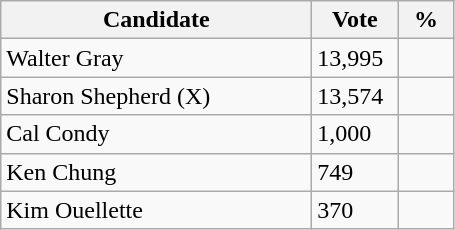<table class="wikitable">
<tr>
<th bgcolor="#DDDDFF" width="200px">Candidate</th>
<th bgcolor="#DDDDFF" width="50px">Vote</th>
<th bgcolor="#DDDDFF" width="30px">%</th>
</tr>
<tr>
<td>Walter Gray</td>
<td>13,995</td>
<td></td>
</tr>
<tr>
<td>Sharon Shepherd (X)</td>
<td>13,574</td>
<td></td>
</tr>
<tr>
<td>Cal Condy</td>
<td>1,000</td>
<td></td>
</tr>
<tr>
<td>Ken Chung</td>
<td>749</td>
<td></td>
</tr>
<tr>
<td>Kim Ouellette</td>
<td>370</td>
<td></td>
</tr>
</table>
